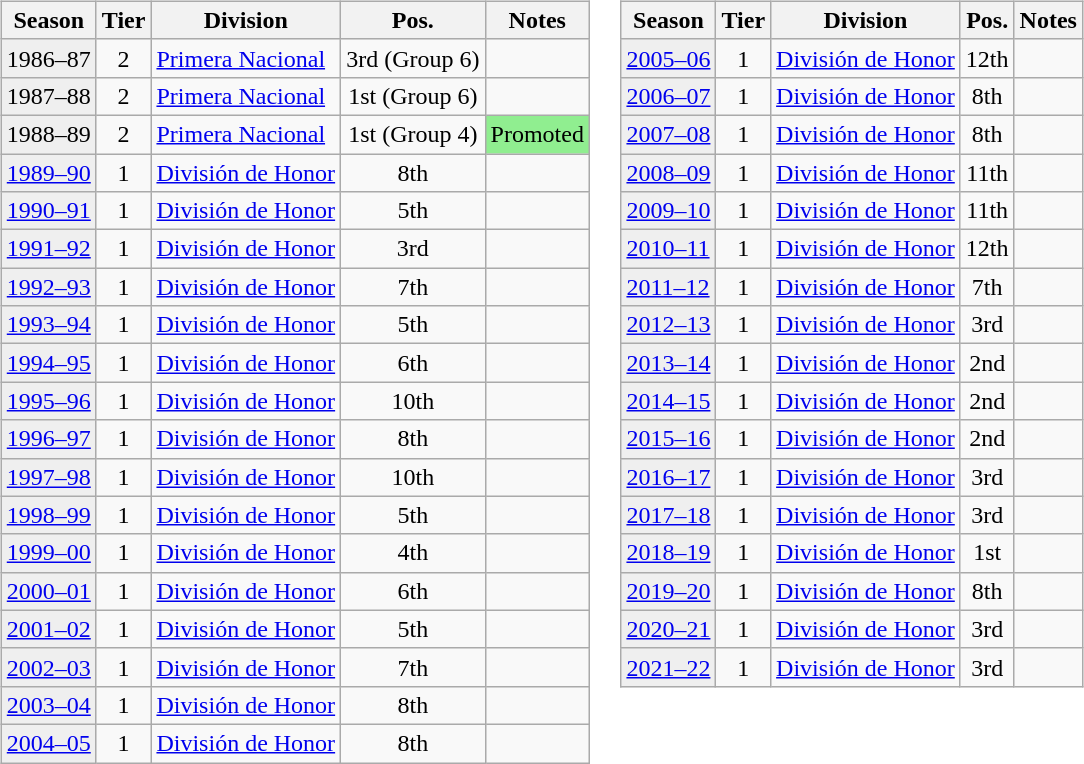<table>
<tr>
<td valign="top" width=0%><br><table class="wikitable">
<tr>
<th>Season</th>
<th>Tier</th>
<th>Division</th>
<th>Pos.</th>
<th>Notes</th>
</tr>
<tr>
<td style="background:#efefef;">1986–87</td>
<td align="center">2</td>
<td><a href='#'>Primera Nacional</a></td>
<td align="center">3rd (Group 6)</td>
<td></td>
</tr>
<tr>
<td style="background:#efefef;">1987–88</td>
<td align="center">2</td>
<td><a href='#'>Primera Nacional</a></td>
<td align="center">1st (Group 6)</td>
<td></td>
</tr>
<tr>
<td style="background:#efefef;">1988–89</td>
<td align="center">2</td>
<td><a href='#'>Primera Nacional</a></td>
<td align="center">1st (Group 4)</td>
<td style="background:#90EE90">Promoted</td>
</tr>
<tr>
<td style="background:#efefef;"><a href='#'>1989–90</a></td>
<td align="center">1</td>
<td><a href='#'>División de Honor</a></td>
<td align="center">8th</td>
<td></td>
</tr>
<tr>
<td style="background:#efefef;"><a href='#'>1990–91</a></td>
<td align="center">1</td>
<td><a href='#'>División de Honor</a></td>
<td align="center">5th</td>
<td></td>
</tr>
<tr>
<td style="background:#efefef;"><a href='#'>1991–92</a></td>
<td align="center">1</td>
<td><a href='#'>División de Honor</a></td>
<td align="center">3rd</td>
<td></td>
</tr>
<tr>
<td style="background:#efefef;"><a href='#'>1992–93</a></td>
<td align="center">1</td>
<td><a href='#'>División de Honor</a></td>
<td align="center">7th</td>
<td></td>
</tr>
<tr>
<td style="background:#efefef;"><a href='#'>1993–94</a></td>
<td align="center">1</td>
<td><a href='#'>División de Honor</a></td>
<td align="center">5th</td>
<td></td>
</tr>
<tr>
<td style="background:#efefef;"><a href='#'>1994–95</a></td>
<td align="center">1</td>
<td><a href='#'>División de Honor</a></td>
<td align="center">6th</td>
<td></td>
</tr>
<tr>
<td style="background:#efefef;"><a href='#'>1995–96</a></td>
<td align="center">1</td>
<td><a href='#'>División de Honor</a></td>
<td align="center">10th</td>
<td></td>
</tr>
<tr>
<td style="background:#efefef;"><a href='#'>1996–97</a></td>
<td align="center">1</td>
<td><a href='#'>División de Honor</a></td>
<td align="center">8th</td>
<td></td>
</tr>
<tr>
<td style="background:#efefef;"><a href='#'>1997–98</a></td>
<td align="center">1</td>
<td><a href='#'>División de Honor</a></td>
<td align="center">10th</td>
<td></td>
</tr>
<tr>
<td style="background:#efefef;"><a href='#'>1998–99</a></td>
<td align="center">1</td>
<td><a href='#'>División de Honor</a></td>
<td align="center">5th</td>
<td></td>
</tr>
<tr>
<td style="background:#efefef;"><a href='#'>1999–00</a></td>
<td align="center">1</td>
<td><a href='#'>División de Honor</a></td>
<td align="center">4th</td>
<td></td>
</tr>
<tr>
<td style="background:#efefef;"><a href='#'>2000–01</a></td>
<td align="center">1</td>
<td><a href='#'>División de Honor</a></td>
<td align="center">6th</td>
<td></td>
</tr>
<tr>
<td style="background:#efefef;"><a href='#'>2001–02</a></td>
<td align="center">1</td>
<td><a href='#'>División de Honor</a></td>
<td align="center">5th</td>
<td></td>
</tr>
<tr>
<td style="background:#efefef;"><a href='#'>2002–03</a></td>
<td align="center">1</td>
<td><a href='#'>División de Honor</a></td>
<td align="center">7th</td>
</tr>
<tr>
<td style="background:#efefef;"><a href='#'>2003–04</a></td>
<td align="center">1</td>
<td><a href='#'>División de Honor</a></td>
<td align="center">8th</td>
<td></td>
</tr>
<tr>
<td style="background:#efefef;"><a href='#'>2004–05</a></td>
<td align="center">1</td>
<td><a href='#'>División de Honor</a></td>
<td align="center">8th</td>
<td></td>
</tr>
</table>
</td>
<td valign="top" width=0%><br><table class="wikitable">
<tr>
<th>Season</th>
<th>Tier</th>
<th>Division</th>
<th>Pos.</th>
<th>Notes</th>
</tr>
<tr>
<td style="background:#efefef;"><a href='#'>2005–06</a></td>
<td align="center">1</td>
<td><a href='#'>División de Honor</a></td>
<td align="center">12th</td>
<td></td>
</tr>
<tr>
<td style="background:#efefef;"><a href='#'>2006–07</a></td>
<td align="center">1</td>
<td><a href='#'>División de Honor</a></td>
<td align="center">8th</td>
<td></td>
</tr>
<tr>
<td style="background:#efefef;"><a href='#'>2007–08</a></td>
<td align="center">1</td>
<td><a href='#'>División de Honor</a></td>
<td align="center">8th</td>
<td></td>
</tr>
<tr>
<td style="background:#efefef;"><a href='#'>2008–09</a></td>
<td align="center">1</td>
<td><a href='#'>División de Honor</a></td>
<td align="center">11th</td>
<td></td>
</tr>
<tr>
<td style="background:#efefef;"><a href='#'>2009–10</a></td>
<td align="center">1</td>
<td><a href='#'>División de Honor</a></td>
<td align="center">11th</td>
<td></td>
</tr>
<tr>
<td style="background:#efefef;"><a href='#'>2010–11</a></td>
<td align="center">1</td>
<td><a href='#'>División de Honor</a></td>
<td align="center">12th</td>
<td></td>
</tr>
<tr>
<td style="background:#efefef;"><a href='#'>2011–12</a></td>
<td align="center">1</td>
<td><a href='#'>División de Honor</a></td>
<td align="center">7th</td>
<td></td>
</tr>
<tr>
<td style="background:#efefef;"><a href='#'>2012–13</a></td>
<td align="center">1</td>
<td><a href='#'>División de Honor</a></td>
<td align="center">3rd</td>
<td></td>
</tr>
<tr>
<td style="background:#efefef;"><a href='#'>2013–14</a></td>
<td align="center">1</td>
<td><a href='#'>División de Honor</a></td>
<td align="center">2nd</td>
<td></td>
</tr>
<tr>
<td style="background:#efefef;"><a href='#'>2014–15</a></td>
<td align="center">1</td>
<td><a href='#'>División de Honor</a></td>
<td align="center">2nd</td>
<td></td>
</tr>
<tr>
<td style="background:#efefef;"><a href='#'>2015–16</a></td>
<td align="center">1</td>
<td><a href='#'>División de Honor</a></td>
<td align="center">2nd</td>
<td></td>
</tr>
<tr>
<td style="background:#efefef;"><a href='#'>2016–17</a></td>
<td align="center">1</td>
<td><a href='#'>División de Honor</a></td>
<td align="center">3rd</td>
<td></td>
</tr>
<tr>
<td style="background:#efefef;"><a href='#'>2017–18</a></td>
<td align="center">1</td>
<td><a href='#'>División de Honor</a></td>
<td align="center">3rd</td>
<td></td>
</tr>
<tr>
<td style="background:#efefef;"><a href='#'>2018–19</a></td>
<td align="center">1</td>
<td><a href='#'>División de Honor</a></td>
<td align="center">1st</td>
<td></td>
</tr>
<tr>
<td style="background:#efefef;"><a href='#'>2019–20</a></td>
<td align="center">1</td>
<td><a href='#'>División de Honor</a></td>
<td align="center">8th</td>
<td></td>
</tr>
<tr>
<td style="background:#efefef;"><a href='#'>2020–21</a></td>
<td align="center">1</td>
<td><a href='#'>División de Honor</a></td>
<td align="center">3rd</td>
<td></td>
</tr>
<tr>
<td style="background:#efefef;"><a href='#'>2021–22</a></td>
<td align="center">1</td>
<td><a href='#'>División de Honor</a></td>
<td align="center">3rd</td>
<td></td>
</tr>
</table>
</td>
</tr>
</table>
